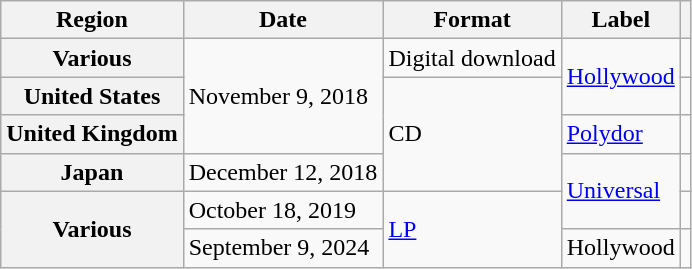<table class="wikitable plainrowheaders">
<tr>
<th scope="col">Region</th>
<th scope="col">Date</th>
<th scope="col">Format</th>
<th scope="col">Label</th>
<th scope="col"></th>
</tr>
<tr>
<th scope="row">Various</th>
<td rowspan="3">November 9, 2018</td>
<td>Digital download</td>
<td rowspan="2"><a href='#'>Hollywood</a></td>
<td align="center"></td>
</tr>
<tr>
<th scope="row">United States</th>
<td rowspan="3">CD</td>
<td align="center"></td>
</tr>
<tr>
<th scope="row">United Kingdom</th>
<td><a href='#'>Polydor</a></td>
<td align="center"></td>
</tr>
<tr>
<th scope="row">Japan</th>
<td>December 12, 2018</td>
<td rowspan="2"><a href='#'>Universal</a></td>
<td align="center"></td>
</tr>
<tr>
<th scope="row" rowspan="2">Various</th>
<td>October 18, 2019</td>
<td rowspan="2"><a href='#'>LP</a></td>
<td align="center"></td>
</tr>
<tr>
<td>September 9, 2024</td>
<td>Hollywood</td>
<td align="center"></td>
</tr>
</table>
